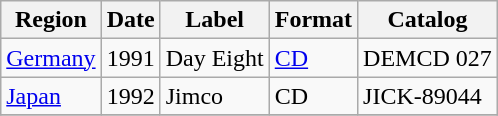<table class="wikitable">
<tr>
<th>Region</th>
<th>Date</th>
<th>Label</th>
<th>Format</th>
<th>Catalog</th>
</tr>
<tr>
<td><a href='#'>Germany</a></td>
<td>1991</td>
<td>Day Eight</td>
<td><a href='#'>CD</a></td>
<td>DEMCD 027</td>
</tr>
<tr>
<td><a href='#'>Japan</a></td>
<td>1992</td>
<td>Jimco</td>
<td>CD</td>
<td>JICK-89044</td>
</tr>
<tr>
</tr>
</table>
